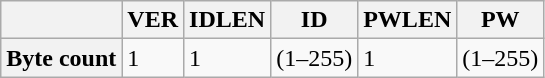<table class="wikitable">
<tr>
<th></th>
<th>VER</th>
<th>IDLEN</th>
<th>ID</th>
<th>PWLEN</th>
<th>PW</th>
</tr>
<tr>
<th scope=row>Byte count</th>
<td>1</td>
<td>1</td>
<td>(1–255)</td>
<td>1</td>
<td>(1–255)</td>
</tr>
</table>
